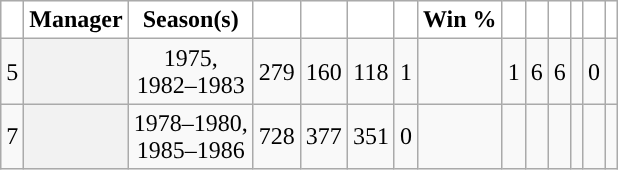<table class="wikitable sortable plainrowheaders" style="text-align:center;">
<tr>
<th scope="col" style="background-color:#ffffff; border-top:#"></th>
<th scope="col" style="background-color:#ffffff; border-top:#">Manager</th>
<th scope="col" style="background-color:#ffffff; border-top:#">Season(s)</th>
<th scope="col" style="background-color:#ffffff; border-top:#"></th>
<th scope="col" style="background-color:#ffffff; border-top:#"></th>
<th scope="col" style="background-color:#ffffff; border-top:#"></th>
<th scope="col" style="background-color:#ffffff; border-top:#"></th>
<th scope="col" style="background-color:#ffffff; border-top:#">Win %</th>
<th scope="col" style="background-color:#ffffff; border-top:#"></th>
<th scope="col" style="background-color:#ffffff; border-top:#"></th>
<th scope="col" style="background-color:#ffffff; border-top:#"></th>
<th scope="col" style="background-color:#ffffff; border-top:#"></th>
<th scope="col" style="background-color:#ffffff; border-top:#"></th>
<th scope="col" style="background-color:#ffffff; border-top:#"></th>
</tr>
<tr>
<td>5</td>
<th scope="row" style="text-align:center"></th>
<td>1975,<br>1982–1983</td>
<td>279</td>
<td>160</td>
<td>118</td>
<td>1</td>
<td></td>
<td>1</td>
<td>6</td>
<td>6</td>
<td></td>
<td>0</td>
<td></td>
</tr>
<tr>
<td>7</td>
<th scope="row" style="text-align:center"></th>
<td>1978–1980,<br>1985–1986</td>
<td>728</td>
<td>377</td>
<td>351</td>
<td>0</td>
<td></td>
<td></td>
<td></td>
<td></td>
<td></td>
<td></td>
<td></td>
</tr>
</table>
